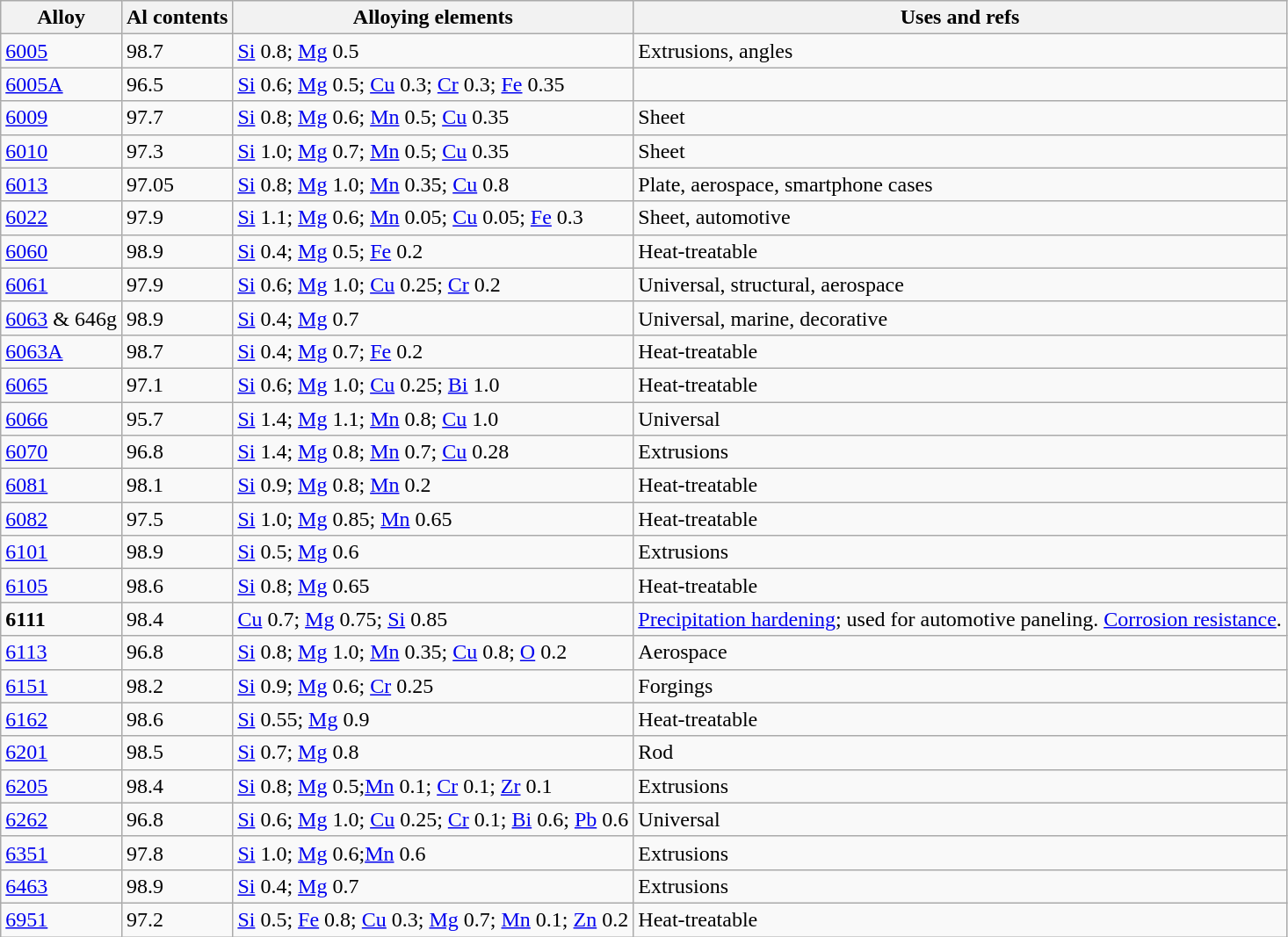<table class="wikitable sortable">
<tr>
<th>Alloy</th>
<th>Al contents</th>
<th>Alloying elements</th>
<th>Uses and refs</th>
</tr>
<tr>
<td><a href='#'>6005</a></td>
<td>98.7</td>
<td><a href='#'>Si</a> 0.8; <a href='#'>Mg</a> 0.5</td>
<td>Extrusions, angles</td>
</tr>
<tr>
<td><a href='#'>6005A</a></td>
<td>96.5</td>
<td><a href='#'>Si</a> 0.6; <a href='#'>Mg</a> 0.5; <a href='#'>Cu</a> 0.3; <a href='#'>Cr</a> 0.3; <a href='#'>Fe</a> 0.35</td>
<td></td>
</tr>
<tr>
<td><a href='#'>6009</a></td>
<td>97.7</td>
<td><a href='#'>Si</a> 0.8; <a href='#'>Mg</a> 0.6; <a href='#'>Mn</a> 0.5; <a href='#'>Cu</a> 0.35</td>
<td>Sheet</td>
</tr>
<tr>
<td><a href='#'>6010</a></td>
<td>97.3</td>
<td><a href='#'>Si</a> 1.0; <a href='#'>Mg</a> 0.7; <a href='#'>Mn</a> 0.5; <a href='#'>Cu</a> 0.35</td>
<td>Sheet</td>
</tr>
<tr>
<td><a href='#'>6013</a></td>
<td>97.05</td>
<td><a href='#'>Si</a> 0.8; <a href='#'>Mg</a> 1.0; <a href='#'>Mn</a> 0.35; <a href='#'>Cu</a> 0.8</td>
<td>Plate, aerospace, smartphone cases</td>
</tr>
<tr>
<td><a href='#'>6022</a></td>
<td>97.9</td>
<td><a href='#'>Si</a> 1.1; <a href='#'>Mg</a> 0.6; <a href='#'>Mn</a> 0.05; <a href='#'>Cu</a> 0.05; <a href='#'>Fe</a> 0.3</td>
<td>Sheet, automotive</td>
</tr>
<tr>
<td><a href='#'>6060</a></td>
<td>98.9</td>
<td><a href='#'>Si</a> 0.4; <a href='#'>Mg</a> 0.5; <a href='#'>Fe</a> 0.2</td>
<td>Heat-treatable</td>
</tr>
<tr>
<td><a href='#'>6061</a></td>
<td>97.9</td>
<td><a href='#'>Si</a> 0.6; <a href='#'>Mg</a> 1.0; <a href='#'>Cu</a> 0.25; <a href='#'>Cr</a> 0.2</td>
<td>Universal, structural, aerospace</td>
</tr>
<tr>
<td><a href='#'>6063</a> & 646g</td>
<td>98.9</td>
<td><a href='#'>Si</a> 0.4; <a href='#'>Mg</a> 0.7</td>
<td>Universal, marine, decorative</td>
</tr>
<tr>
<td><a href='#'>6063A</a></td>
<td>98.7</td>
<td><a href='#'>Si</a> 0.4; <a href='#'>Mg</a> 0.7; <a href='#'>Fe</a> 0.2</td>
<td>Heat-treatable</td>
</tr>
<tr>
<td><a href='#'>6065</a></td>
<td>97.1</td>
<td><a href='#'>Si</a> 0.6; <a href='#'>Mg</a> 1.0; <a href='#'>Cu</a> 0.25; <a href='#'>Bi</a> 1.0</td>
<td>Heat-treatable</td>
</tr>
<tr>
<td><a href='#'>6066</a></td>
<td>95.7</td>
<td><a href='#'>Si</a> 1.4; <a href='#'>Mg</a> 1.1; <a href='#'>Mn</a> 0.8; <a href='#'>Cu</a> 1.0</td>
<td>Universal</td>
</tr>
<tr>
<td><a href='#'>6070</a></td>
<td>96.8</td>
<td><a href='#'>Si</a> 1.4; <a href='#'>Mg</a> 0.8; <a href='#'>Mn</a> 0.7; <a href='#'>Cu</a> 0.28</td>
<td>Extrusions</td>
</tr>
<tr>
<td><a href='#'>6081</a></td>
<td>98.1</td>
<td><a href='#'>Si</a> 0.9; <a href='#'>Mg</a> 0.8; <a href='#'>Mn</a> 0.2</td>
<td>Heat-treatable</td>
</tr>
<tr>
<td><a href='#'>6082</a></td>
<td>97.5</td>
<td><a href='#'>Si</a> 1.0; <a href='#'>Mg</a> 0.85; <a href='#'>Mn</a> 0.65</td>
<td>Heat-treatable</td>
</tr>
<tr>
<td><a href='#'>6101</a></td>
<td>98.9</td>
<td><a href='#'>Si</a> 0.5; <a href='#'>Mg</a> 0.6</td>
<td>Extrusions</td>
</tr>
<tr>
<td><a href='#'>6105</a></td>
<td>98.6</td>
<td><a href='#'>Si</a> 0.8; <a href='#'>Mg</a> 0.65</td>
<td>Heat-treatable</td>
</tr>
<tr>
<td><strong>6111</strong></td>
<td>98.4</td>
<td><a href='#'>Cu</a> 0.7; <a href='#'>Mg</a> 0.75; <a href='#'>Si</a> 0.85</td>
<td><a href='#'>Precipitation hardening</a>; used for automotive paneling. <a href='#'>Corrosion resistance</a>.</td>
</tr>
<tr>
<td><a href='#'>6113</a></td>
<td>96.8</td>
<td><a href='#'>Si</a> 0.8; <a href='#'>Mg</a> 1.0; <a href='#'>Mn</a> 0.35; <a href='#'>Cu</a> 0.8; <a href='#'>O</a> 0.2</td>
<td>Aerospace</td>
</tr>
<tr>
<td><a href='#'>6151</a></td>
<td>98.2</td>
<td><a href='#'>Si</a> 0.9; <a href='#'>Mg</a> 0.6; <a href='#'>Cr</a> 0.25</td>
<td>Forgings</td>
</tr>
<tr>
<td><a href='#'>6162</a></td>
<td>98.6</td>
<td><a href='#'>Si</a> 0.55; <a href='#'>Mg</a> 0.9</td>
<td>Heat-treatable</td>
</tr>
<tr>
<td><a href='#'>6201</a></td>
<td>98.5</td>
<td><a href='#'>Si</a> 0.7; <a href='#'>Mg</a> 0.8</td>
<td>Rod</td>
</tr>
<tr>
<td><a href='#'>6205</a></td>
<td>98.4</td>
<td><a href='#'>Si</a> 0.8; <a href='#'>Mg</a> 0.5;<a href='#'>Mn</a> 0.1; <a href='#'>Cr</a> 0.1; <a href='#'>Zr</a> 0.1</td>
<td>Extrusions</td>
</tr>
<tr>
<td><a href='#'>6262</a></td>
<td>96.8</td>
<td><a href='#'>Si</a> 0.6; <a href='#'>Mg</a> 1.0; <a href='#'>Cu</a> 0.25; <a href='#'>Cr</a> 0.1; <a href='#'>Bi</a> 0.6; <a href='#'>Pb</a> 0.6</td>
<td>Universal</td>
</tr>
<tr>
<td><a href='#'>6351</a></td>
<td>97.8</td>
<td><a href='#'>Si</a> 1.0; <a href='#'>Mg</a> 0.6;<a href='#'>Mn</a> 0.6</td>
<td>Extrusions</td>
</tr>
<tr>
<td><a href='#'>6463</a></td>
<td>98.9</td>
<td><a href='#'>Si</a> 0.4; <a href='#'>Mg</a> 0.7</td>
<td>Extrusions</td>
</tr>
<tr>
<td><a href='#'>6951</a></td>
<td>97.2</td>
<td><a href='#'>Si</a> 0.5; <a href='#'>Fe</a> 0.8; <a href='#'>Cu</a> 0.3; <a href='#'>Mg</a> 0.7; <a href='#'>Mn</a> 0.1; <a href='#'>Zn</a> 0.2</td>
<td>Heat-treatable</td>
</tr>
</table>
